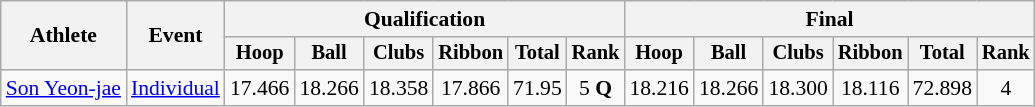<table class=wikitable style="font-size:90%">
<tr>
<th rowspan=2>Athlete</th>
<th rowspan=2>Event</th>
<th colspan=6>Qualification</th>
<th colspan=6>Final</th>
</tr>
<tr style="font-size:95%">
<th>Hoop</th>
<th>Ball</th>
<th>Clubs</th>
<th>Ribbon</th>
<th>Total</th>
<th>Rank</th>
<th>Hoop</th>
<th>Ball</th>
<th>Clubs</th>
<th>Ribbon</th>
<th>Total</th>
<th>Rank</th>
</tr>
<tr align=center>
<td align=left><a href='#'>Son Yeon-jae</a></td>
<td align=left><a href='#'>Individual</a></td>
<td>17.466</td>
<td>18.266</td>
<td>18.358</td>
<td>17.866</td>
<td>71.95</td>
<td>5 <strong>Q</strong></td>
<td>18.216</td>
<td>18.266</td>
<td>18.300</td>
<td>18.116</td>
<td>72.898</td>
<td>4</td>
</tr>
</table>
